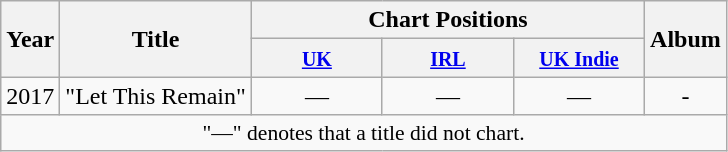<table class="wikitable" style="text-align:center;">
<tr>
<th rowspan="2">Year</th>
<th rowspan="2">Title</th>
<th colspan="3">Chart Positions</th>
<th rowspan="2">Album</th>
</tr>
<tr>
<th width="80"><small><a href='#'>UK</a></small></th>
<th width="80"><small><a href='#'>IRL</a></small></th>
<th width="80"><small><a href='#'>UK Indie</a></small></th>
</tr>
<tr>
<td>2017</td>
<td style="text-align:left;">"Let This Remain"</td>
<td align="center">—</td>
<td align="center">—</td>
<td align="center">—</td>
<td align="center">-</td>
</tr>
<tr>
<td colspan="7" style="font-size:90%">"—" denotes that a title did not chart.</td>
</tr>
</table>
